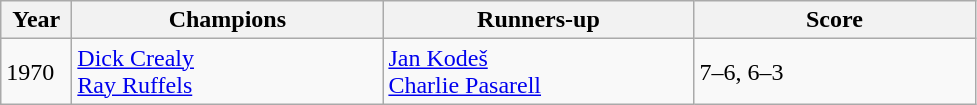<table class="wikitable">
<tr>
<th style="width:40px">Year</th>
<th style="width:200px">Champions</th>
<th style="width:200px">Runners-up</th>
<th style="width:180px" class="unsortable">Score</th>
</tr>
<tr>
<td>1970</td>
<td> <a href='#'>Dick Crealy</a><br> <a href='#'>Ray Ruffels</a></td>
<td> <a href='#'>Jan Kodeš</a><br> <a href='#'>Charlie Pasarell</a></td>
<td>7–6, 6–3</td>
</tr>
</table>
